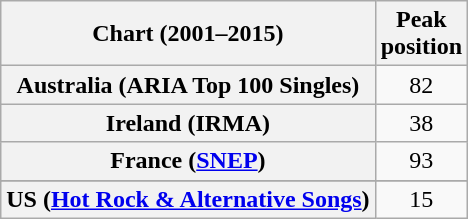<table class="wikitable sortable plainrowheaders" style="text-align:center;">
<tr>
<th scope="col">Chart (2001–2015)</th>
<th scope="col">Peak<br>position</th>
</tr>
<tr>
<th scope="row">Australia (ARIA Top 100 Singles)</th>
<td>82</td>
</tr>
<tr>
<th scope="row">Ireland (IRMA)</th>
<td>38</td>
</tr>
<tr>
<th scope="row">France (<a href='#'>SNEP</a>)</th>
<td>93</td>
</tr>
<tr>
</tr>
<tr>
<th scope="row">US (<a href='#'>Hot Rock & Alternative Songs</a>)</th>
<td>15</td>
</tr>
</table>
